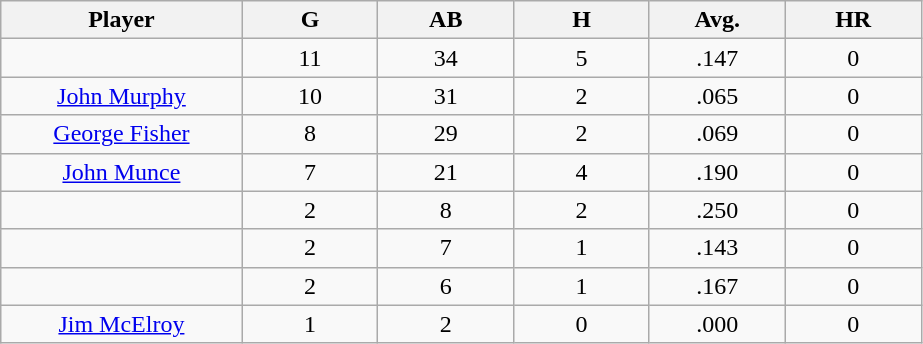<table class="wikitable sortable">
<tr>
<th bgcolor="#DDDDFF" width="16%">Player</th>
<th bgcolor="#DDDDFF" width="9%">G</th>
<th bgcolor="#DDDDFF" width="9%">AB</th>
<th bgcolor="#DDDDFF" width="9%">H</th>
<th bgcolor="#DDDDFF" width="9%">Avg.</th>
<th bgcolor="#DDDDFF" width="9%">HR</th>
</tr>
<tr align="center">
<td></td>
<td>11</td>
<td>34</td>
<td>5</td>
<td>.147</td>
<td>0</td>
</tr>
<tr align="center">
<td><a href='#'>John Murphy</a></td>
<td>10</td>
<td>31</td>
<td>2</td>
<td>.065</td>
<td>0</td>
</tr>
<tr align=center>
<td><a href='#'>George Fisher</a></td>
<td>8</td>
<td>29</td>
<td>2</td>
<td>.069</td>
<td>0</td>
</tr>
<tr align=center>
<td><a href='#'>John Munce</a></td>
<td>7</td>
<td>21</td>
<td>4</td>
<td>.190</td>
<td>0</td>
</tr>
<tr align=center>
<td></td>
<td>2</td>
<td>8</td>
<td>2</td>
<td>.250</td>
<td>0</td>
</tr>
<tr align="center">
<td></td>
<td>2</td>
<td>7</td>
<td>1</td>
<td>.143</td>
<td>0</td>
</tr>
<tr align="center">
<td></td>
<td>2</td>
<td>6</td>
<td>1</td>
<td>.167</td>
<td>0</td>
</tr>
<tr align="center">
<td><a href='#'>Jim McElroy</a></td>
<td>1</td>
<td>2</td>
<td>0</td>
<td>.000</td>
<td>0</td>
</tr>
</table>
